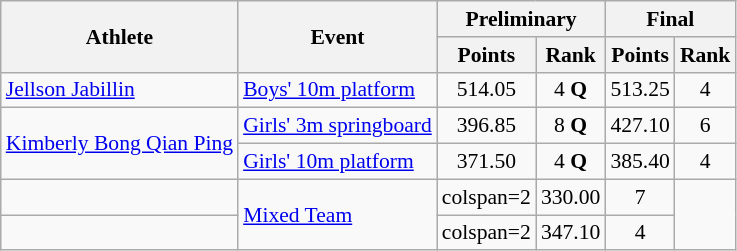<table class="wikitable" style="font-size:90%;">
<tr>
<th rowspan=2>Athlete</th>
<th rowspan=2>Event</th>
<th colspan=2>Preliminary</th>
<th colspan=2>Final</th>
</tr>
<tr>
<th>Points</th>
<th>Rank</th>
<th>Points</th>
<th>Rank</th>
</tr>
<tr align=center>
<td align=left><a href='#'>Jellson Jabillin</a></td>
<td align=left><a href='#'>Boys' 10m platform</a></td>
<td>514.05</td>
<td>4 <strong>Q</strong></td>
<td>513.25</td>
<td>4</td>
</tr>
<tr align=center>
<td align=left rowspan=2><a href='#'>Kimberly Bong Qian Ping</a></td>
<td align=left><a href='#'>Girls' 3m springboard</a></td>
<td>396.85</td>
<td>8 <strong>Q</strong></td>
<td>427.10</td>
<td>6</td>
</tr>
<tr align=center>
<td align=left><a href='#'>Girls' 10m platform</a></td>
<td>371.50</td>
<td>4 <strong>Q</strong></td>
<td>385.40</td>
<td>4</td>
</tr>
<tr align=center>
<td align=left><br></td>
<td align=left rowspan=2><a href='#'>Mixed Team</a></td>
<td>colspan=2 </td>
<td>330.00</td>
<td>7</td>
</tr>
<tr align=center>
<td align=left><br></td>
<td>colspan=2 </td>
<td>347.10</td>
<td>4</td>
</tr>
</table>
